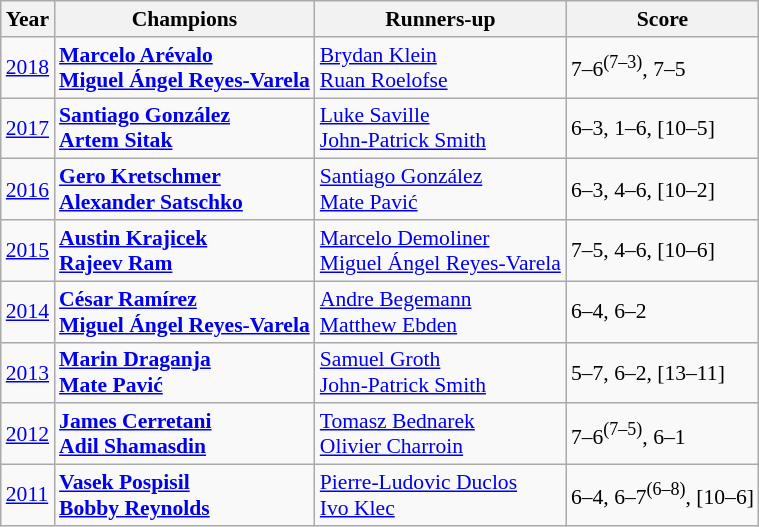<table class="wikitable" style="font-size:90%">
<tr>
<th>Year</th>
<th>Champions</th>
<th>Runners-up</th>
<th>Score</th>
</tr>
<tr>
<td><a href='#'>2018</a></td>
<td> <strong><a href='#'>Marcelo Arévalo</a></strong><br> <strong><a href='#'>Miguel Ángel Reyes-Varela</a></strong></td>
<td> <a href='#'>Brydan Klein</a><br> <a href='#'>Ruan Roelofse</a></td>
<td>7–6<sup>(7–3)</sup>, 7–5</td>
</tr>
<tr>
<td><a href='#'>2017</a></td>
<td> <strong><a href='#'>Santiago González</a></strong><br> <strong><a href='#'>Artem Sitak</a></strong></td>
<td> <a href='#'>Luke Saville</a><br> <a href='#'>John-Patrick Smith</a></td>
<td>6–3, 1–6, [10–5]</td>
</tr>
<tr>
<td><a href='#'>2016</a></td>
<td> <strong><a href='#'>Gero Kretschmer</a></strong><br> <strong><a href='#'>Alexander Satschko</a></strong></td>
<td> <a href='#'>Santiago González</a><br> <a href='#'>Mate Pavić</a></td>
<td>6–3, 4–6, [10–2]</td>
</tr>
<tr>
<td><a href='#'>2015</a></td>
<td> <strong><a href='#'>Austin Krajicek</a></strong><br> <strong><a href='#'>Rajeev Ram</a></strong></td>
<td> <a href='#'>Marcelo Demoliner</a><br> <a href='#'>Miguel Ángel Reyes-Varela</a></td>
<td>7–5, 4–6, [10–6]</td>
</tr>
<tr>
<td><a href='#'>2014</a></td>
<td> <strong><a href='#'>César Ramírez</a></strong><br> <strong><a href='#'>Miguel Ángel Reyes-Varela</a></strong></td>
<td> <a href='#'>Andre Begemann</a><br> <a href='#'>Matthew Ebden</a></td>
<td>6–4, 6–2</td>
</tr>
<tr>
<td><a href='#'>2013</a></td>
<td> <strong><a href='#'>Marin Draganja</a></strong> <br>  <strong><a href='#'>Mate Pavić</a></strong></td>
<td> <a href='#'>Samuel Groth</a> <br>  <a href='#'>John-Patrick Smith</a></td>
<td>5–7, 6–2, [13–11]</td>
</tr>
<tr>
<td><a href='#'>2012</a></td>
<td> <strong><a href='#'>James Cerretani</a></strong> <br>  <strong><a href='#'>Adil Shamasdin</a></strong></td>
<td> <a href='#'>Tomasz Bednarek</a> <br>  <a href='#'>Olivier Charroin</a></td>
<td>7–6<sup>(7–5)</sup>, 6–1</td>
</tr>
<tr>
<td><a href='#'>2011</a></td>
<td> <strong><a href='#'>Vasek Pospisil</a></strong> <br>  <strong><a href='#'>Bobby Reynolds</a></strong></td>
<td> <a href='#'>Pierre-Ludovic Duclos</a> <br>  <a href='#'>Ivo Klec</a></td>
<td>6–4, 6–7<sup>(6–8)</sup>, [10–6]</td>
</tr>
</table>
